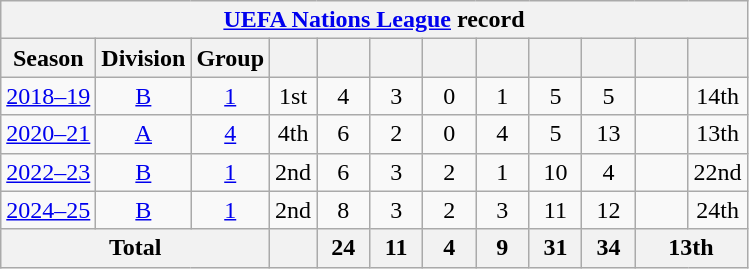<table class="wikitable" style="text-align: center;">
<tr>
<th colspan=12><a href='#'>UEFA Nations League</a> record</th>
</tr>
<tr>
<th>Season</th>
<th>Division</th>
<th>Group</th>
<th></th>
<th width=28></th>
<th width=28></th>
<th width=28></th>
<th width=28></th>
<th width=28></th>
<th width=28></th>
<th width=28></th>
<th width=28></th>
</tr>
<tr>
<td><a href='#'>2018–19</a></td>
<td><a href='#'>B</a></td>
<td><a href='#'>1</a></td>
<td>1st</td>
<td>4</td>
<td>3</td>
<td>0</td>
<td>1</td>
<td>5</td>
<td>5</td>
<td></td>
<td>14th</td>
</tr>
<tr>
<td><a href='#'>2020–21</a></td>
<td><a href='#'>A</a></td>
<td><a href='#'>4</a></td>
<td>4th</td>
<td>6</td>
<td>2</td>
<td>0</td>
<td>4</td>
<td>5</td>
<td>13</td>
<td></td>
<td>13th</td>
</tr>
<tr>
<td><a href='#'>2022–23</a></td>
<td><a href='#'>B</a></td>
<td><a href='#'>1</a></td>
<td>2nd</td>
<td>6</td>
<td>3</td>
<td>2</td>
<td>1</td>
<td>10</td>
<td>4</td>
<td></td>
<td>22nd</td>
</tr>
<tr>
<td><a href='#'>2024–25</a></td>
<td><a href='#'>B</a></td>
<td><a href='#'>1</a></td>
<td>2nd</td>
<td>8</td>
<td>3</td>
<td>2</td>
<td>3</td>
<td>11</td>
<td>12</td>
<td></td>
<td>24th</td>
</tr>
<tr>
<th colspan=3>Total</th>
<th></th>
<th>24</th>
<th>11</th>
<th>4</th>
<th>9</th>
<th>31</th>
<th>34</th>
<th colspan=2>13th</th>
</tr>
</table>
